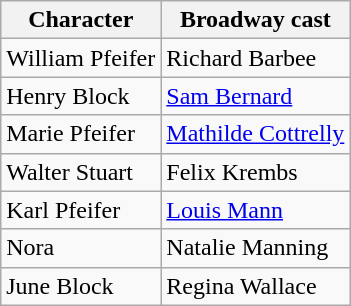<table class="wikitable">
<tr>
<th scope="col">Character</th>
<th scope="col">Broadway cast</th>
</tr>
<tr>
<td>William Pfeifer</td>
<td>Richard Barbee</td>
</tr>
<tr>
<td>Henry Block</td>
<td><a href='#'>Sam Bernard</a></td>
</tr>
<tr>
<td>Marie Pfeifer</td>
<td><a href='#'>Mathilde Cottrelly</a></td>
</tr>
<tr>
<td>Walter Stuart</td>
<td>Felix Krembs</td>
</tr>
<tr>
<td>Karl Pfeifer</td>
<td><a href='#'>Louis Mann</a></td>
</tr>
<tr>
<td>Nora</td>
<td>Natalie Manning</td>
</tr>
<tr>
<td>June Block</td>
<td>Regina Wallace</td>
</tr>
</table>
